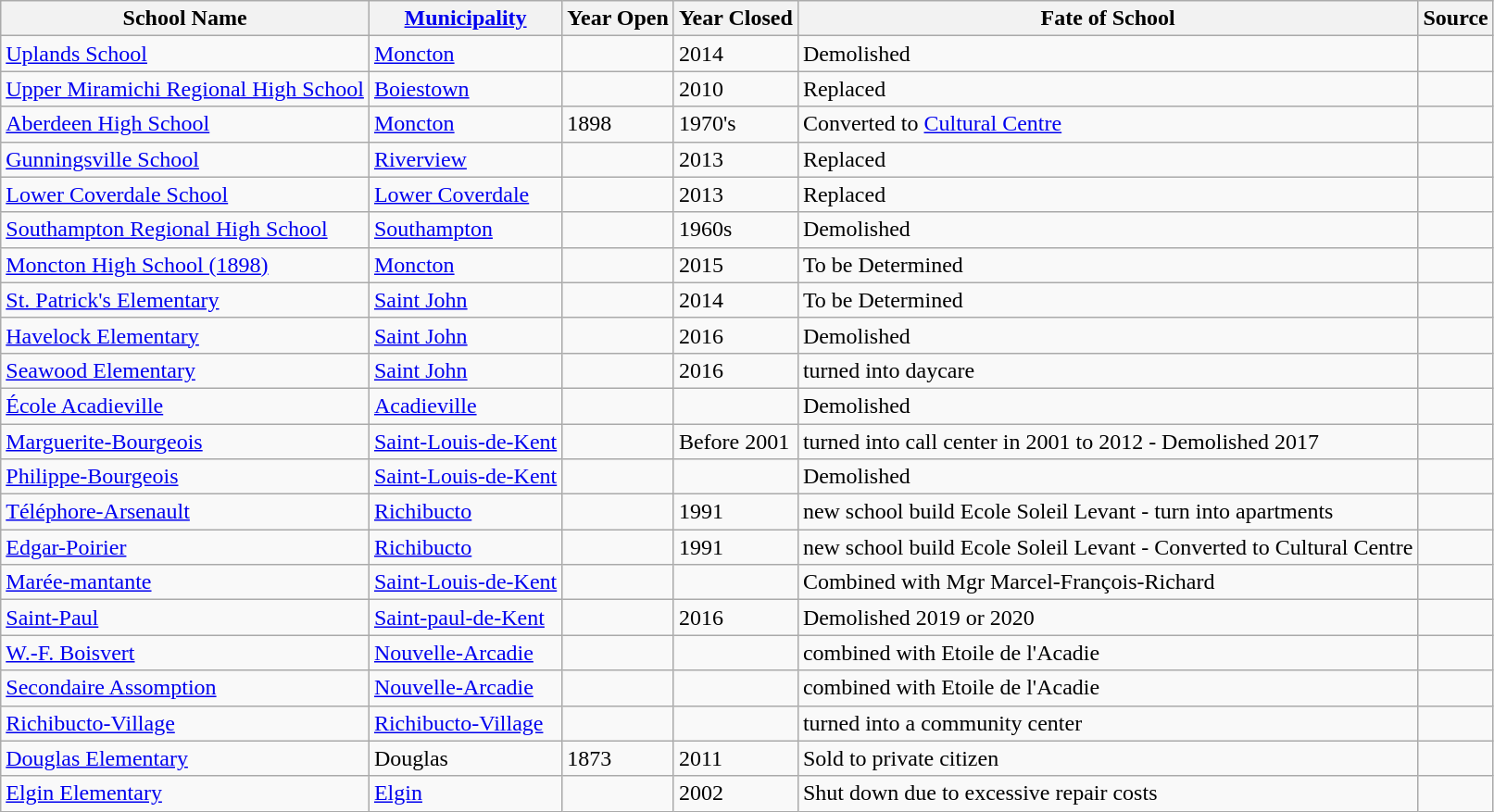<table class="wikitable sortable">
<tr>
<th>School Name</th>
<th><a href='#'>Municipality</a></th>
<th>Year Open</th>
<th>Year Closed</th>
<th>Fate of School</th>
<th>Source</th>
</tr>
<tr>
<td><a href='#'>Uplands School</a></td>
<td><a href='#'>Moncton</a></td>
<td></td>
<td>2014</td>
<td>Demolished</td>
<td></td>
</tr>
<tr>
<td><a href='#'>Upper Miramichi Regional High School</a></td>
<td><a href='#'>Boiestown</a></td>
<td></td>
<td>2010</td>
<td>Replaced</td>
<td></td>
</tr>
<tr>
<td><a href='#'>Aberdeen High School</a></td>
<td><a href='#'>Moncton</a></td>
<td>1898</td>
<td>1970's</td>
<td>Converted to <a href='#'>Cultural Centre</a></td>
<td></td>
</tr>
<tr>
<td><a href='#'>Gunningsville School</a></td>
<td><a href='#'>Riverview</a></td>
<td></td>
<td>2013</td>
<td>Replaced</td>
<td></td>
</tr>
<tr>
<td><a href='#'>Lower Coverdale School</a></td>
<td><a href='#'>Lower Coverdale</a></td>
<td></td>
<td>2013</td>
<td>Replaced</td>
<td></td>
</tr>
<tr>
<td><a href='#'>Southampton Regional High School</a></td>
<td><a href='#'>Southampton</a></td>
<td></td>
<td>1960s</td>
<td>Demolished</td>
<td></td>
</tr>
<tr>
<td><a href='#'>Moncton High School (1898)</a></td>
<td><a href='#'>Moncton</a></td>
<td></td>
<td>2015</td>
<td>To be Determined</td>
<td></td>
</tr>
<tr>
<td><a href='#'>St. Patrick's Elementary</a></td>
<td><a href='#'>Saint John</a></td>
<td></td>
<td>2014</td>
<td>To be Determined</td>
<td></td>
</tr>
<tr>
<td><a href='#'>Havelock Elementary</a></td>
<td><a href='#'>Saint John</a></td>
<td></td>
<td>2016</td>
<td>Demolished</td>
<td></td>
</tr>
<tr>
<td><a href='#'>Seawood Elementary</a></td>
<td><a href='#'>Saint John</a></td>
<td></td>
<td>2016</td>
<td>turned into daycare</td>
<td></td>
</tr>
<tr>
<td><a href='#'>École Acadieville</a></td>
<td><a href='#'>Acadieville</a></td>
<td></td>
<td></td>
<td>Demolished</td>
<td></td>
</tr>
<tr>
<td><a href='#'>Marguerite-Bourgeois</a></td>
<td><a href='#'>Saint-Louis-de-Kent</a></td>
<td></td>
<td>Before 2001</td>
<td>turned into call center in 2001 to 2012 - Demolished 2017</td>
<td></td>
</tr>
<tr>
<td><a href='#'>Philippe-Bourgeois</a></td>
<td><a href='#'>Saint-Louis-de-Kent</a></td>
<td></td>
<td></td>
<td>Demolished</td>
<td></td>
</tr>
<tr>
<td><a href='#'>Téléphore-Arsenault</a></td>
<td><a href='#'>Richibucto</a></td>
<td></td>
<td>1991</td>
<td>new school build Ecole Soleil Levant - turn into apartments</td>
<td></td>
</tr>
<tr>
<td><a href='#'>Edgar-Poirier</a></td>
<td><a href='#'>Richibucto</a></td>
<td></td>
<td>1991</td>
<td>new school build Ecole Soleil Levant - Converted to Cultural Centre</td>
<td></td>
</tr>
<tr>
<td><a href='#'>Marée-mantante</a></td>
<td><a href='#'>Saint-Louis-de-Kent</a></td>
<td></td>
<td></td>
<td>Combined with Mgr Marcel-François-Richard</td>
<td></td>
</tr>
<tr>
<td><a href='#'>Saint-Paul</a></td>
<td><a href='#'>Saint-paul-de-Kent</a></td>
<td></td>
<td>2016</td>
<td>Demolished 2019 or 2020</td>
<td></td>
</tr>
<tr>
<td><a href='#'>W.-F. Boisvert</a></td>
<td><a href='#'>Nouvelle-Arcadie</a></td>
<td></td>
<td></td>
<td>combined with Etoile de l'Acadie</td>
<td></td>
</tr>
<tr>
<td><a href='#'>Secondaire Assomption</a></td>
<td><a href='#'>Nouvelle-Arcadie</a></td>
<td></td>
<td></td>
<td>combined with Etoile de l'Acadie</td>
<td></td>
</tr>
<tr>
<td><a href='#'>Richibucto-Village</a></td>
<td><a href='#'>Richibucto-Village</a></td>
<td></td>
<td></td>
<td>turned into a community center</td>
<td></td>
</tr>
<tr>
<td><a href='#'>Douglas Elementary</a></td>
<td>Douglas</td>
<td>1873</td>
<td>2011</td>
<td>Sold to private citizen</td>
<td></td>
</tr>
<tr>
<td><a href='#'>Elgin Elementary</a></td>
<td><a href='#'>Elgin</a></td>
<td></td>
<td>2002</td>
<td>Shut down due to excessive repair costs</td>
<td></td>
</tr>
</table>
